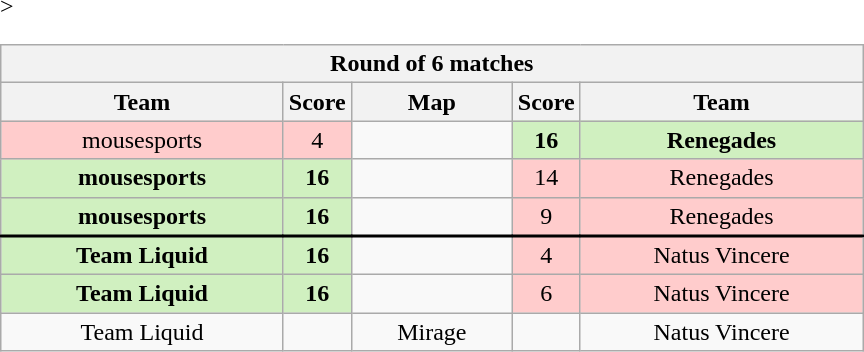<table class="wikitable" style="text-align: center;">
<tr>
<th colspan=5>Round of 6 matches</th>
</tr>
<tr <noinclude>>
<th width="181px">Team</th>
<th width="20px">Score</th>
<th width="100px">Map</th>
<th width="20px">Score</th>
<th width="181px">Team</noinclude></th>
</tr>
<tr>
<td style="background: #FFCCCC;">mousesports</td>
<td style="background: #FFCCCC;">4</td>
<td></td>
<td style="background: #D0F0C0;"><strong>16</strong></td>
<td style="background: #D0F0C0;"><strong>Renegades</strong></td>
</tr>
<tr>
<td style="background: #D0F0C0;"><strong>mousesports</strong></td>
<td style="background: #D0F0C0;"><strong>16</strong></td>
<td></td>
<td style="background: #FFCCCC;">14</td>
<td style="background: #FFCCCC;">Renegades</td>
</tr>
<tr style="text-align:center;border-width:0 0 2px 0; border-style:solid;border-color:black;">
<td style="background: #D0F0C0;"><strong>mousesports</strong></td>
<td style="background: #D0F0C0;"><strong>16</strong></td>
<td></td>
<td style="background: #FFCCCC;">9</td>
<td style="background: #FFCCCC;">Renegades</td>
</tr>
<tr>
<td style="background: #D0F0C0;"><strong>Team Liquid</strong></td>
<td style="background: #D0F0C0;"><strong>16</strong></td>
<td></td>
<td style="background: #FFCCCC;">4</td>
<td style="background: #FFCCCC;">Natus Vincere</td>
</tr>
<tr>
<td style="background: #D0F0C0;"><strong>Team Liquid</strong></td>
<td style="background: #D0F0C0;"><strong>16</strong></td>
<td></td>
<td style="background: #FFCCCC;">6</td>
<td style="background: #FFCCCC;">Natus Vincere</td>
</tr>
<tr>
<td>Team Liquid</td>
<td></td>
<td>Mirage</td>
<td></td>
<td>Natus Vincere</td>
</tr>
</table>
